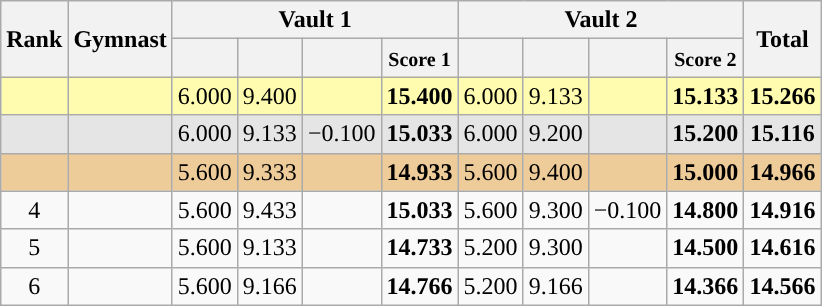<table class="wikitable sortable" style="text-align:center">
<tr>
<th rowspan=2>Rank</th>
<th rowspan=2>Gymnast</th>
<th colspan=4>Vault 1</th>
<th colspan=4>Vault 2</th>
<th rowspan=2>Total</th>
</tr>
<tr>
<th><small></small></th>
<th><small></small></th>
<th><small></small></th>
<th><small>Score 1</small></th>
<th><small></small></th>
<th><small></small></th>
<th><small></small></th>
<th><small>Score 2</small></th>
</tr>
<tr style="background:#fffcaf;">
<td></td>
<td align=left></td>
<td>6.000</td>
<td>9.400</td>
<td></td>
<td><strong>15.400</strong></td>
<td>6.000</td>
<td>9.133</td>
<td></td>
<td><strong>15.133</strong></td>
<td><strong>15.266</strong></td>
</tr>
<tr style="background:#e5e5e5;">
<td></td>
<td align=left></td>
<td>6.000</td>
<td>9.133</td>
<td>−0.100</td>
<td><strong>15.033</strong></td>
<td>6.000</td>
<td>9.200</td>
<td></td>
<td><strong>15.200</strong></td>
<td><strong>15.116</strong></td>
</tr>
<tr style="background:#ec9;">
<td></td>
<td align=left></td>
<td>5.600</td>
<td>9.333</td>
<td></td>
<td><strong>14.933</strong></td>
<td>5.600</td>
<td>9.400</td>
<td></td>
<td><strong>15.000</strong></td>
<td><strong>14.966</strong></td>
</tr>
<tr>
<td>4</td>
<td align=left></td>
<td>5.600</td>
<td>9.433</td>
<td></td>
<td><strong>15.033</strong></td>
<td>5.600</td>
<td>9.300</td>
<td>−0.100</td>
<td><strong>14.800</strong></td>
<td><strong>14.916</strong></td>
</tr>
<tr>
<td>5</td>
<td align=left></td>
<td>5.600</td>
<td>9.133</td>
<td></td>
<td><strong>14.733</strong></td>
<td>5.200</td>
<td>9.300</td>
<td></td>
<td><strong>14.500</strong></td>
<td><strong>14.616</strong></td>
</tr>
<tr>
<td>6</td>
<td align=left></td>
<td>5.600</td>
<td>9.166</td>
<td></td>
<td><strong>14.766</strong></td>
<td>5.200</td>
<td>9.166</td>
<td></td>
<td><strong>14.366</strong></td>
<td><strong>14.566</strong></td>
</tr>
</table>
